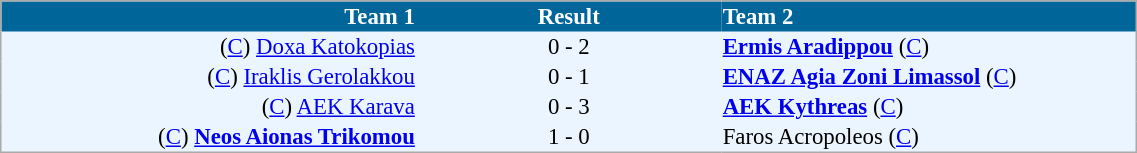<table cellspacing="0" style="background: #EBF5FF; border: 1px #aaa solid; border-collapse: collapse; font-size: 95%;" width=60%>
<tr bgcolor=#006699 style="color:white;">
<th width=30% align="right">Team 1</th>
<th width=22% align="center">Result</th>
<th width=30% align="left">Team 2</th>
</tr>
<tr>
<td align=right>(<a href='#'>C</a>) <a href='#'>Doxa Katokopias</a></td>
<td align=center>0 - 2</td>
<td align=left><strong><a href='#'>Ermis Aradippou</a></strong> (<a href='#'>C</a>)</td>
</tr>
<tr>
<td align=right>(<a href='#'>C</a>) <a href='#'>Iraklis Gerolakkou</a></td>
<td align=center>0 - 1</td>
<td align=left><strong><a href='#'>ENAZ Agia Zoni Limassol</a></strong> (<a href='#'>C</a>)</td>
</tr>
<tr>
<td align=right>(<a href='#'>C</a>) <a href='#'>AEK Karava</a></td>
<td align=center>0 - 3</td>
<td align=left><strong><a href='#'>AEK Kythreas</a></strong> (<a href='#'>C</a>)</td>
</tr>
<tr>
<td align=right>(<a href='#'>C</a>) <strong><a href='#'>Neos Aionas Trikomou</a></strong></td>
<td align=center>1 - 0</td>
<td align=left>Faros Acropoleos (<a href='#'>C</a>)</td>
</tr>
<tr>
</tr>
</table>
